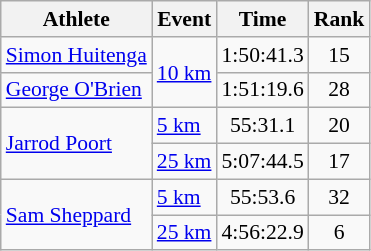<table class="wikitable" style="font-size:90%;">
<tr>
<th>Athlete</th>
<th>Event</th>
<th>Time</th>
<th>Rank</th>
</tr>
<tr align=center>
<td align=left><a href='#'>Simon Huitenga</a></td>
<td align=left rowspan=2><a href='#'>10 km</a></td>
<td>1:50:41.3</td>
<td>15</td>
</tr>
<tr align=center>
<td align=left><a href='#'>George O'Brien</a></td>
<td>1:51:19.6</td>
<td>28</td>
</tr>
<tr align=center>
<td align=left rowspan=2><a href='#'>Jarrod Poort</a></td>
<td align=left><a href='#'>5 km</a></td>
<td>55:31.1</td>
<td>20</td>
</tr>
<tr align=center>
<td align=left><a href='#'>25 km</a></td>
<td>5:07:44.5</td>
<td>17</td>
</tr>
<tr align=center>
<td align=left rowspan=2><a href='#'>Sam Sheppard</a></td>
<td align=left><a href='#'>5 km</a></td>
<td>55:53.6</td>
<td>32</td>
</tr>
<tr align=center>
<td align=left><a href='#'>25 km</a></td>
<td>4:56:22.9</td>
<td>6</td>
</tr>
</table>
